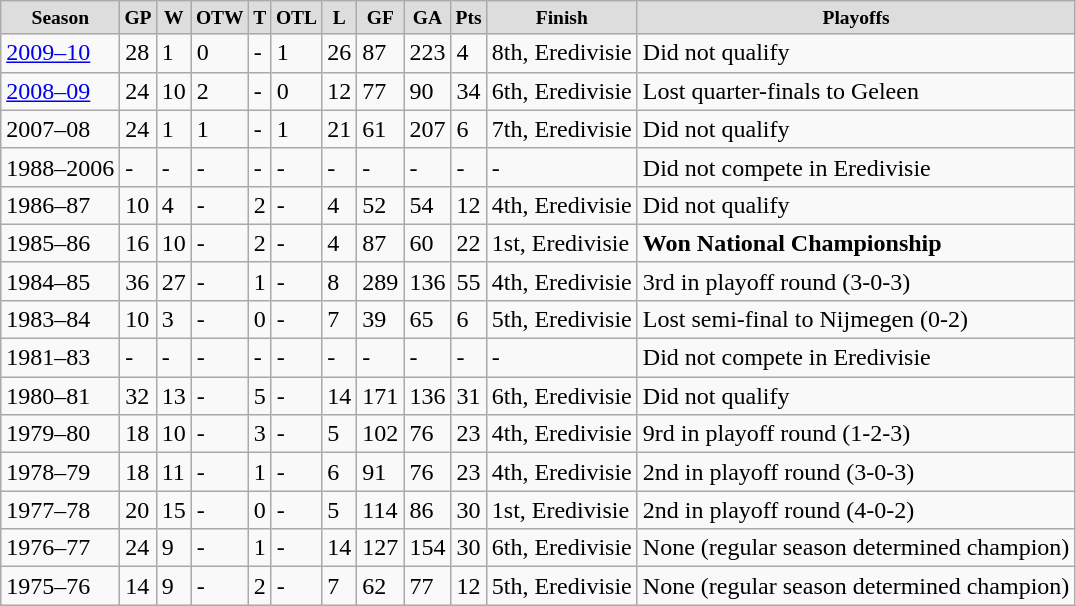<table class="wikitable">
<tr align="center" style="font-size: small; font-weight:bold; background-color:#dddddd; padding:5px;" |>
<td>Season</td>
<td>GP</td>
<td>W</td>
<td>OTW</td>
<td>T</td>
<td>OTL</td>
<td>L</td>
<td>GF</td>
<td>GA</td>
<td>Pts</td>
<td>Finish</td>
<td>Playoffs</td>
</tr>
<tr>
<td><a href='#'>2009–10</a></td>
<td>28</td>
<td>1</td>
<td>0</td>
<td>-</td>
<td>1</td>
<td>26</td>
<td>87</td>
<td>223</td>
<td>4</td>
<td>8th, Eredivisie</td>
<td>Did not qualify</td>
</tr>
<tr>
<td><a href='#'>2008–09</a></td>
<td>24</td>
<td>10</td>
<td>2</td>
<td>-</td>
<td>0</td>
<td>12</td>
<td>77</td>
<td>90</td>
<td>34</td>
<td>6th, Eredivisie</td>
<td>Lost quarter-finals to Geleen</td>
</tr>
<tr>
<td>2007–08</td>
<td>24</td>
<td>1</td>
<td>1</td>
<td>-</td>
<td>1</td>
<td>21</td>
<td>61</td>
<td>207</td>
<td>6</td>
<td>7th, Eredivisie</td>
<td>Did not qualify</td>
</tr>
<tr>
<td>1988–2006</td>
<td>-</td>
<td>-</td>
<td>-</td>
<td>-</td>
<td>-</td>
<td>-</td>
<td>-</td>
<td>-</td>
<td>-</td>
<td>-</td>
<td>Did not compete in Eredivisie</td>
</tr>
<tr>
<td>1986–87</td>
<td>10</td>
<td>4</td>
<td>-</td>
<td>2</td>
<td>-</td>
<td>4</td>
<td>52</td>
<td>54</td>
<td>12</td>
<td>4th, Eredivisie</td>
<td>Did not qualify</td>
</tr>
<tr>
<td>1985–86</td>
<td>16</td>
<td>10</td>
<td>-</td>
<td>2</td>
<td>-</td>
<td>4</td>
<td>87</td>
<td>60</td>
<td>22</td>
<td>1st, Eredivisie</td>
<td><strong>Won National Championship</strong></td>
</tr>
<tr>
<td>1984–85</td>
<td>36</td>
<td>27</td>
<td>-</td>
<td>1</td>
<td>-</td>
<td>8</td>
<td>289</td>
<td>136</td>
<td>55</td>
<td>4th, Eredivisie</td>
<td>3rd in playoff round (3-0-3)</td>
</tr>
<tr>
<td>1983–84</td>
<td>10</td>
<td>3</td>
<td>-</td>
<td>0</td>
<td>-</td>
<td>7</td>
<td>39</td>
<td>65</td>
<td>6</td>
<td>5th, Eredivisie</td>
<td>Lost semi-final to Nijmegen (0-2)</td>
</tr>
<tr>
<td>1981–83</td>
<td>-</td>
<td>-</td>
<td>-</td>
<td>-</td>
<td>-</td>
<td>-</td>
<td>-</td>
<td>-</td>
<td>-</td>
<td>-</td>
<td>Did not compete in Eredivisie</td>
</tr>
<tr>
<td>1980–81</td>
<td>32</td>
<td>13</td>
<td>-</td>
<td>5</td>
<td>-</td>
<td>14</td>
<td>171</td>
<td>136</td>
<td>31</td>
<td>6th, Eredivisie</td>
<td>Did not qualify</td>
</tr>
<tr>
<td>1979–80</td>
<td>18</td>
<td>10</td>
<td>-</td>
<td>3</td>
<td>-</td>
<td>5</td>
<td>102</td>
<td>76</td>
<td>23</td>
<td>4th, Eredivisie</td>
<td>9rd in playoff round (1-2-3)</td>
</tr>
<tr>
<td>1978–79</td>
<td>18</td>
<td>11</td>
<td>-</td>
<td>1</td>
<td>-</td>
<td>6</td>
<td>91</td>
<td>76</td>
<td>23</td>
<td>4th, Eredivisie</td>
<td>2nd in playoff round (3-0-3)</td>
</tr>
<tr>
<td>1977–78</td>
<td>20</td>
<td>15</td>
<td>-</td>
<td>0</td>
<td>-</td>
<td>5</td>
<td>114</td>
<td>86</td>
<td>30</td>
<td>1st, Eredivisie</td>
<td>2nd in playoff round (4-0-2)</td>
</tr>
<tr>
<td>1976–77</td>
<td>24</td>
<td>9</td>
<td>-</td>
<td>1</td>
<td>-</td>
<td>14</td>
<td>127</td>
<td>154</td>
<td>30</td>
<td>6th, Eredivisie</td>
<td>None (regular season determined champion)</td>
</tr>
<tr>
<td>1975–76</td>
<td>14</td>
<td>9</td>
<td>-</td>
<td>2</td>
<td>-</td>
<td>7</td>
<td>62</td>
<td>77</td>
<td>12</td>
<td>5th, Eredivisie</td>
<td>None (regular season determined champion)</td>
</tr>
</table>
